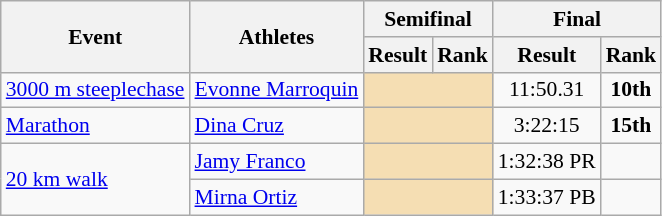<table class="wikitable" border="1" style="font-size:90%">
<tr>
<th rowspan=2>Event</th>
<th rowspan=2>Athletes</th>
<th colspan=2>Semifinal</th>
<th colspan=2>Final</th>
</tr>
<tr>
<th>Result</th>
<th>Rank</th>
<th>Result</th>
<th>Rank</th>
</tr>
<tr>
<td><a href='#'>3000 m steeplechase</a></td>
<td><a href='#'>Evonne Marroquin</a></td>
<td align=center bgcolor=wheat colspan=2></td>
<td align=center>11:50.31</td>
<td align=center><strong>10th</strong></td>
</tr>
<tr>
<td><a href='#'>Marathon</a></td>
<td><a href='#'>Dina Cruz</a></td>
<td align=center colspan=2 bgcolor=wheat></td>
<td align=center>3:22:15</td>
<td align=center><strong>15th</strong></td>
</tr>
<tr>
<td rowspan=2><a href='#'>20 km walk</a></td>
<td><a href='#'>Jamy Franco</a></td>
<td align=center bgcolor=wheat colspan=2></td>
<td align=center>1:32:38 PR</td>
<td align=center></td>
</tr>
<tr>
<td><a href='#'>Mirna Ortiz</a></td>
<td align=center colspan=2 bgcolor=wheat></td>
<td align=center>1:33:37 PB</td>
<td align=center></td>
</tr>
</table>
